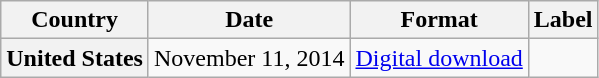<table class="wikitable plainrowheaders">
<tr>
<th scope="col">Country</th>
<th scope="col">Date</th>
<th scope="col">Format</th>
<th scope="col">Label</th>
</tr>
<tr>
<th scope="row">United States</th>
<td>November 11, 2014</td>
<td><a href='#'>Digital download</a></td>
<td></td>
</tr>
</table>
